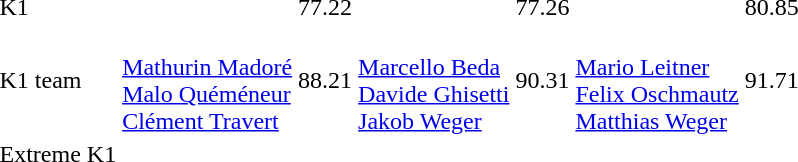<table>
<tr>
<td>K1</td>
<td></td>
<td>77.22</td>
<td></td>
<td>77.26</td>
<td></td>
<td>80.85</td>
</tr>
<tr>
<td>K1 team</td>
<td><br><a href='#'>Mathurin Madoré</a><br><a href='#'>Malo Quéméneur</a><br><a href='#'>Clément Travert</a></td>
<td>88.21</td>
<td><br><a href='#'>Marcello Beda</a><br><a href='#'>Davide Ghisetti</a><br><a href='#'>Jakob Weger</a></td>
<td>90.31</td>
<td><br><a href='#'>Mario Leitner</a><br><a href='#'>Felix Oschmautz</a><br><a href='#'>Matthias Weger</a></td>
<td>91.71</td>
</tr>
<tr>
<td>Extreme K1</td>
<td></td>
<td></td>
<td></td>
<td></td>
<td></td>
<td></td>
</tr>
</table>
